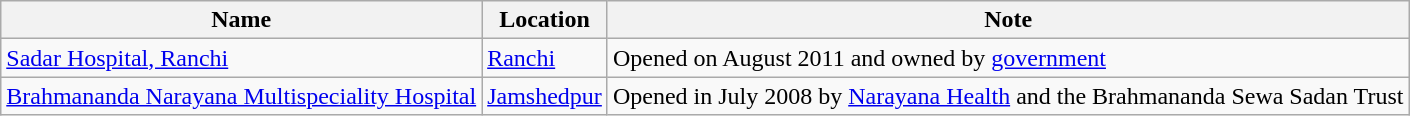<table class="wikitable sortable">
<tr>
<th>Name</th>
<th>Location</th>
<th>Note</th>
</tr>
<tr>
<td><a href='#'>Sadar Hospital, Ranchi</a></td>
<td><a href='#'>Ranchi</a></td>
<td>Opened on August 2011 and owned by <a href='#'>government</a></td>
</tr>
<tr>
<td><a href='#'>Brahmananda Narayana Multispeciality Hospital</a></td>
<td><a href='#'>Jamshedpur</a></td>
<td>Opened in July 2008 by <a href='#'>Narayana Health</a> and the Brahmananda Sewa Sadan Trust</td>
</tr>
</table>
